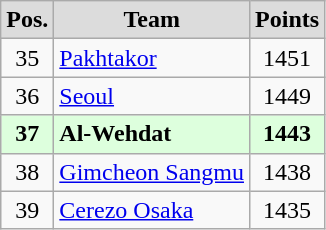<table class="wikitable" style="text-align: center;">
<tr>
<th style="background:#DCDCDC">Pos.</th>
<th style="background:#DCDCDC">Team</th>
<th style="background:#DCDCDC">Points</th>
</tr>
<tr>
<td align=center>35</td>
<td align=left> <a href='#'>Pakhtakor</a></td>
<td align=center>1451</td>
</tr>
<tr>
<td align=center>36</td>
<td align=left> <a href='#'>Seoul</a></td>
<td align=center>1449</td>
</tr>
<tr style="background:#dfd;">
<td align=center><strong>37</strong></td>
<td align=left> <strong>Al-Wehdat</strong></td>
<td align=center><strong>1443</strong></td>
</tr>
<tr>
<td align=center>38</td>
<td align=left> <a href='#'>Gimcheon Sangmu</a></td>
<td align=center>1438</td>
</tr>
<tr>
<td align=center>39</td>
<td align=left> <a href='#'>Cerezo Osaka</a></td>
<td align=center>1435</td>
</tr>
</table>
